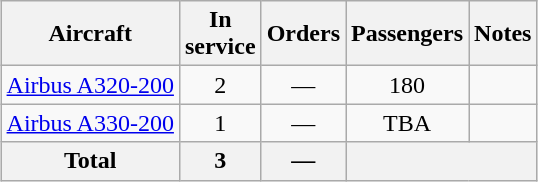<table class="wikitable" style="margin:0.5em auto; text-align:center">
<tr>
<th>Aircraft</th>
<th>In <br> service</th>
<th>Orders</th>
<th>Passengers</th>
<th>Notes</th>
</tr>
<tr>
<td><a href='#'>Airbus A320-200</a></td>
<td>2</td>
<td>—</td>
<td>180</td>
<td></td>
</tr>
<tr>
<td><a href='#'>Airbus A330-200</a></td>
<td>1</td>
<td>—</td>
<td><abbr>TBA</abbr></td>
<td></td>
</tr>
<tr>
<th>Total</th>
<th>3</th>
<th>—</th>
<th colspan=2></th>
</tr>
</table>
